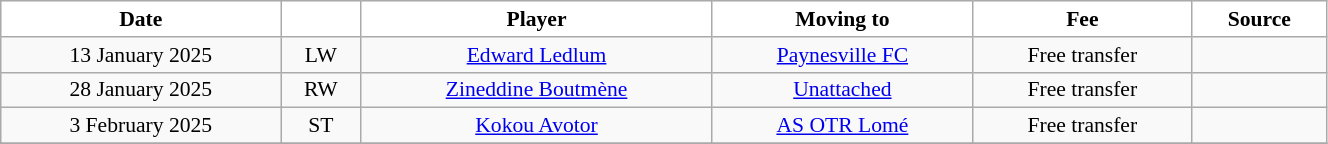<table class="wikitable sortable" style="width:70%; text-align:center; font-size:90%; text-align:centre;">
<tr>
<th style="background:white; color:black; text-align:center;">Date</th>
<th style="background:white; color:black; text-align:center;"></th>
<th style="background:white; color:black; text-align:center;">Player</th>
<th style="background:white; color:black; text-align:center;">Moving to</th>
<th style="background:white; color:black; text-align:center;">Fee</th>
<th style="background:white; color:black; text-align:center;">Source</th>
</tr>
<tr>
<td>13 January 2025</td>
<td>LW</td>
<td> <a href='#'>Edward Ledlum</a></td>
<td> <a href='#'>Paynesville FC</a></td>
<td>Free transfer</td>
<td></td>
</tr>
<tr>
<td>28 January 2025</td>
<td>RW</td>
<td> <a href='#'>Zineddine Boutmène</a></td>
<td><a href='#'>Unattached</a></td>
<td>Free transfer</td>
<td></td>
</tr>
<tr>
<td>3 February 2025</td>
<td>ST</td>
<td> <a href='#'>Kokou Avotor</a></td>
<td> <a href='#'>AS OTR Lomé</a></td>
<td>Free transfer</td>
<td></td>
</tr>
<tr>
</tr>
</table>
